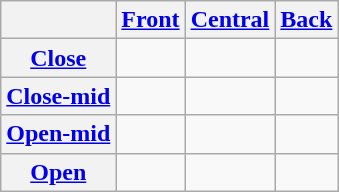<table class="wikitable" style="text-align:center">
<tr>
<th></th>
<th><a href='#'>Front</a></th>
<th><a href='#'>Central</a></th>
<th><a href='#'>Back</a></th>
</tr>
<tr align="center">
<th><a href='#'>Close</a></th>
<td></td>
<td></td>
<td></td>
</tr>
<tr align="center">
<th><a href='#'>Close-mid</a></th>
<td></td>
<td></td>
<td></td>
</tr>
<tr>
<th><a href='#'>Open-mid</a></th>
<td></td>
<td></td>
<td></td>
</tr>
<tr align="center">
<th><a href='#'>Open</a></th>
<td></td>
<td></td>
<td></td>
</tr>
</table>
